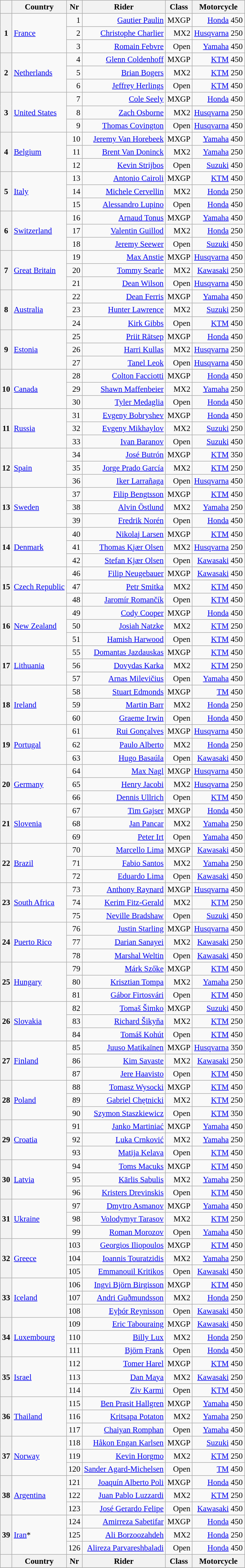<table class="wikitable" style="font-size: 95%">
<tr>
<th></th>
<th>Country</th>
<th>Nr</th>
<th>Rider</th>
<th>Class</th>
<th>Motorcycle</th>
</tr>
<tr>
<th rowspan=3>1</th>
<td rowspan=3> <a href='#'>France</a></td>
<td align="right">1</td>
<td align="right"><a href='#'>Gautier Paulin</a></td>
<td align="right">MXGP</td>
<td align="right"><a href='#'>Honda</a> 450</td>
</tr>
<tr>
<td align="right">2</td>
<td align="right"><a href='#'>Christophe Charlier</a></td>
<td align="right">MX2</td>
<td align="right"><a href='#'>Husqvarna</a> 250</td>
</tr>
<tr>
<td align="right">3</td>
<td align="right"><a href='#'>Romain Febvre</a></td>
<td align="right">Open</td>
<td align="right"><a href='#'>Yamaha</a> 450</td>
</tr>
<tr>
<th rowspan=3>2</th>
<td rowspan=3> <a href='#'>Netherlands</a></td>
<td align="right">4</td>
<td align="right"><a href='#'>Glenn Coldenhoff</a></td>
<td align="right">MXGP</td>
<td align="right"><a href='#'>KTM</a> 450</td>
</tr>
<tr>
<td align="right">5</td>
<td align="right"><a href='#'>Brian Bogers</a></td>
<td align="right">MX2</td>
<td align="right"><a href='#'>KTM</a> 250</td>
</tr>
<tr>
<td align="right">6</td>
<td align="right"><a href='#'>Jeffrey Herlings</a></td>
<td align="right">Open</td>
<td align="right"><a href='#'>KTM</a> 450</td>
</tr>
<tr>
<th rowspan=3>3</th>
<td rowspan=3> <a href='#'>United States</a></td>
<td align="right">7</td>
<td align="right"><a href='#'>Cole Seely</a></td>
<td align="right">MXGP</td>
<td align="right"><a href='#'>Honda</a> 450</td>
</tr>
<tr>
<td align="right">8</td>
<td align="right"><a href='#'>Zach Osborne</a></td>
<td align="right">MX2</td>
<td align="right"><a href='#'>Husqvarna</a> 250</td>
</tr>
<tr>
<td align="right">9</td>
<td align="right"><a href='#'>Thomas Covington</a></td>
<td align="right">Open</td>
<td align="right"><a href='#'>Husqvarna</a> 450</td>
</tr>
<tr>
<th rowspan=3>4</th>
<td rowspan=3> <a href='#'>Belgium</a></td>
<td align="right">10</td>
<td align="right"><a href='#'>Jeremy Van Horebeek</a></td>
<td align="right">MXGP</td>
<td align="right"><a href='#'>Yamaha</a> 450</td>
</tr>
<tr>
<td align="right">11</td>
<td align="right"><a href='#'>Brent Van Doninck</a></td>
<td align="right">MX2</td>
<td align="right"><a href='#'>Yamaha</a> 250</td>
</tr>
<tr>
<td align="right">12</td>
<td align="right"><a href='#'>Kevin Strijbos</a></td>
<td align="right">Open</td>
<td align="right"><a href='#'>Suzuki</a> 450</td>
</tr>
<tr>
<th rowspan=3>5</th>
<td rowspan=3> <a href='#'>Italy</a></td>
<td align="right">13</td>
<td align="right"><a href='#'>Antonio Cairoli</a></td>
<td align="right">MXGP</td>
<td align="right"><a href='#'>KTM</a> 450</td>
</tr>
<tr>
<td align="right">14</td>
<td align="right"><a href='#'>Michele Cervellin</a></td>
<td align="right">MX2</td>
<td align="right"><a href='#'>Honda</a> 250</td>
</tr>
<tr>
<td align="right">15</td>
<td align="right"><a href='#'>Alessandro Lupino</a></td>
<td align="right">Open</td>
<td align="right"><a href='#'>Honda</a> 450</td>
</tr>
<tr>
<th rowspan=3>6</th>
<td rowspan=3> <a href='#'>Switzerland</a></td>
<td align="right">16</td>
<td align="right"><a href='#'>Arnaud Tonus</a></td>
<td align="right">MXGP</td>
<td align="right"><a href='#'>Yamaha</a> 450</td>
</tr>
<tr>
<td align="right">17</td>
<td align="right"><a href='#'>Valentin Guillod</a></td>
<td align="right">MX2</td>
<td align="right"><a href='#'>Honda</a> 250</td>
</tr>
<tr>
<td align="right">18</td>
<td align="right"><a href='#'>Jeremy Seewer</a></td>
<td align="right">Open</td>
<td align="right"><a href='#'>Suzuki</a> 450</td>
</tr>
<tr>
<th rowspan=3>7</th>
<td rowspan=3> <a href='#'>Great Britain</a></td>
<td align="right">19</td>
<td align="right"><a href='#'>Max Anstie</a></td>
<td align="right">MXGP</td>
<td align="right"><a href='#'>Husqvarna</a> 450</td>
</tr>
<tr>
<td align="right">20</td>
<td align="right"><a href='#'>Tommy Searle</a></td>
<td align="right">MX2</td>
<td align="right"><a href='#'>Kawasaki</a> 250</td>
</tr>
<tr>
<td align="right">21</td>
<td align="right"><a href='#'>Dean Wilson</a></td>
<td align="right">Open</td>
<td align="right"><a href='#'>Husqvarna</a> 450</td>
</tr>
<tr>
<th rowspan=3>8</th>
<td rowspan=3> <a href='#'>Australia</a></td>
<td align="right">22</td>
<td align="right"><a href='#'>Dean Ferris</a></td>
<td align="right">MXGP</td>
<td align="right"><a href='#'>Yamaha</a> 450</td>
</tr>
<tr>
<td align="right">23</td>
<td align="right"><a href='#'>Hunter Lawrence</a></td>
<td align="right">MX2</td>
<td align="right"><a href='#'>Suzuki</a> 250</td>
</tr>
<tr>
<td align="right">24</td>
<td align="right"><a href='#'>Kirk Gibbs</a></td>
<td align="right">Open</td>
<td align="right"><a href='#'>KTM</a> 450</td>
</tr>
<tr>
<th rowspan=3>9</th>
<td rowspan=3> <a href='#'>Estonia</a></td>
<td align="right">25</td>
<td align="right"><a href='#'>Priit Rätsep</a></td>
<td align="right">MXGP</td>
<td align="right"><a href='#'>Honda</a> 450</td>
</tr>
<tr>
<td align="right">26</td>
<td align="right"><a href='#'>Harri Kullas</a></td>
<td align="right">MX2</td>
<td align="right"><a href='#'>Husqvarna</a> 250</td>
</tr>
<tr>
<td align="right">27</td>
<td align="right"><a href='#'>Tanel Leok</a></td>
<td align="right">Open</td>
<td align="right"><a href='#'>Husqvarna</a> 450</td>
</tr>
<tr>
<th rowspan=3>10</th>
<td rowspan=3> <a href='#'>Canada</a></td>
<td align="right">28</td>
<td align="right"><a href='#'>Colton Facciotti</a></td>
<td align="right">MXGP</td>
<td align="right"><a href='#'>Honda</a> 450</td>
</tr>
<tr>
<td align="right">29</td>
<td align="right"><a href='#'>Shawn Maffenbeier</a></td>
<td align="right">MX2</td>
<td align="right"><a href='#'>Yamaha</a> 250</td>
</tr>
<tr>
<td align="right">30</td>
<td align="right"><a href='#'>Tyler Medaglia</a></td>
<td align="right">Open</td>
<td align="right"><a href='#'>Honda</a> 450</td>
</tr>
<tr>
<th rowspan=3>11</th>
<td rowspan=3> <a href='#'>Russia</a></td>
<td align="right">31</td>
<td align="right"><a href='#'>Evgeny Bobryshev</a></td>
<td align="right">MXGP</td>
<td align="right"><a href='#'>Honda</a> 450</td>
</tr>
<tr>
<td align="right">32</td>
<td align="right"><a href='#'>Evgeny Mikhaylov</a></td>
<td align="right">MX2</td>
<td align="right"><a href='#'>Suzuki</a> 250</td>
</tr>
<tr>
<td align="right">33</td>
<td align="right"><a href='#'>Ivan Baranov</a></td>
<td align="right">Open</td>
<td align="right"><a href='#'>Suzuki</a> 450</td>
</tr>
<tr>
<th rowspan=3>12</th>
<td rowspan=3> <a href='#'>Spain</a></td>
<td align="right">34</td>
<td align="right"><a href='#'>José Butrón</a></td>
<td align="right">MXGP</td>
<td align="right"><a href='#'>KTM</a> 350</td>
</tr>
<tr>
<td align="right">35</td>
<td align="right"><a href='#'>Jorge Prado García</a></td>
<td align="right">MX2</td>
<td align="right"><a href='#'>KTM</a> 250</td>
</tr>
<tr>
<td align="right">36</td>
<td align="right"><a href='#'>Iker Larrañaga</a></td>
<td align="right">Open</td>
<td align="right"><a href='#'>Husqvarna</a> 450</td>
</tr>
<tr>
<th rowspan=3>13</th>
<td rowspan=3> <a href='#'>Sweden</a></td>
<td align="right">37</td>
<td align="right"><a href='#'>Filip Bengtsson</a></td>
<td align="right">MXGP</td>
<td align="right"><a href='#'>KTM</a> 450</td>
</tr>
<tr>
<td align="right">38</td>
<td align="right"><a href='#'>Alvin Östlund</a></td>
<td align="right">MX2</td>
<td align="right"><a href='#'>Yamaha</a> 250</td>
</tr>
<tr>
<td align="right">39</td>
<td align="right"><a href='#'>Fredrik Norén</a></td>
<td align="right">Open</td>
<td align="right"><a href='#'>Honda</a> 450</td>
</tr>
<tr>
<th rowspan=3>14</th>
<td rowspan=3> <a href='#'>Denmark</a></td>
<td align="right">40</td>
<td align="right"><a href='#'>Nikolaj Larsen</a></td>
<td align="right">MXGP</td>
<td align="right"><a href='#'>KTM</a> 450</td>
</tr>
<tr>
<td align="right">41</td>
<td align="right"><a href='#'>Thomas Kjær Olsen</a></td>
<td align="right">MX2</td>
<td align="right"><a href='#'>Husqvarna</a> 250</td>
</tr>
<tr>
<td align="right">42</td>
<td align="right"><a href='#'>Stefan Kjær Olsen</a></td>
<td align="right">Open</td>
<td align="right"><a href='#'>Kawasaki</a> 450</td>
</tr>
<tr>
<th rowspan=3>15</th>
<td rowspan=3> <a href='#'>Czech Republic</a></td>
<td align="right">46</td>
<td align="right"><a href='#'>Filip Neugebauer</a></td>
<td align="right">MXGP</td>
<td align="right"><a href='#'>Kawasaki</a> 450</td>
</tr>
<tr>
<td align="right">47</td>
<td align="right"><a href='#'>Petr Smitka</a></td>
<td align="right">MX2</td>
<td align="right"><a href='#'>KTM</a> 450</td>
</tr>
<tr>
<td align="right">48</td>
<td align="right"><a href='#'>Jaromír Romančík</a></td>
<td align="right">Open</td>
<td align="right"><a href='#'>KTM</a> 450</td>
</tr>
<tr>
<th rowspan=3>16</th>
<td rowspan=3> <a href='#'>New Zealand</a></td>
<td align="right">49</td>
<td align="right"><a href='#'>Cody Cooper</a></td>
<td align="right">MXGP</td>
<td align="right"><a href='#'>Honda</a> 450</td>
</tr>
<tr>
<td align="right">50</td>
<td align="right"><a href='#'>Josiah Natzke</a></td>
<td align="right">MX2</td>
<td align="right"><a href='#'>KTM</a> 250</td>
</tr>
<tr>
<td align="right">51</td>
<td align="right"><a href='#'>Hamish Harwood</a></td>
<td align="right">Open</td>
<td align="right"><a href='#'>KTM</a> 450</td>
</tr>
<tr>
<th rowspan=3>17</th>
<td rowspan=3> <a href='#'>Lithuania</a></td>
<td align="right">55</td>
<td align="right"><a href='#'>Domantas Jazdauskas</a></td>
<td align="right">MXGP</td>
<td align="right"><a href='#'>KTM</a> 450</td>
</tr>
<tr>
<td align="right">56</td>
<td align="right"><a href='#'>Dovydas Karka</a></td>
<td align="right">MX2</td>
<td align="right"><a href='#'>KTM</a> 250</td>
</tr>
<tr>
<td align="right">57</td>
<td align="right"><a href='#'>Arnas Milevičius</a></td>
<td align="right">Open</td>
<td align="right"><a href='#'>Yamaha</a> 450</td>
</tr>
<tr>
<th rowspan=3>18</th>
<td rowspan=3> <a href='#'>Ireland</a></td>
<td align="right">58</td>
<td align="right"><a href='#'>Stuart Edmonds</a></td>
<td align="right">MXGP</td>
<td align="right"><a href='#'>TM</a> 450</td>
</tr>
<tr>
<td align="right">59</td>
<td align="right"><a href='#'>Martin Barr</a></td>
<td align="right">MX2</td>
<td align="right"><a href='#'>Honda</a> 250</td>
</tr>
<tr>
<td align="right">60</td>
<td align="right"><a href='#'>Graeme Irwin</a></td>
<td align="right">Open</td>
<td align="right"><a href='#'>Honda</a> 450</td>
</tr>
<tr>
<th rowspan=3>19</th>
<td rowspan=3> <a href='#'>Portugal</a></td>
<td align="right">61</td>
<td align="right"><a href='#'>Rui Gonçalves</a></td>
<td align="right">MXGP</td>
<td align="right"><a href='#'>Husqvarna</a> 450</td>
</tr>
<tr>
<td align="right">62</td>
<td align="right"><a href='#'>Paulo Alberto</a></td>
<td align="right">MX2</td>
<td align="right"><a href='#'>Honda</a> 250</td>
</tr>
<tr>
<td align="right">63</td>
<td align="right"><a href='#'>Hugo Basaúla</a></td>
<td align="right">Open</td>
<td align="right"><a href='#'>Kawasaki</a> 450</td>
</tr>
<tr>
<th rowspan=3>20</th>
<td rowspan=3> <a href='#'>Germany</a></td>
<td align="right">64</td>
<td align="right"><a href='#'>Max Nagl</a></td>
<td align="right">MXGP</td>
<td align="right"><a href='#'>Husqvarna</a> 450</td>
</tr>
<tr>
<td align="right">65</td>
<td align="right"><a href='#'>Henry Jacobi</a></td>
<td align="right">MX2</td>
<td align="right"><a href='#'>Husqvarna</a> 250</td>
</tr>
<tr>
<td align="right">66</td>
<td align="right"><a href='#'>Dennis Ullrich</a></td>
<td align="right">Open</td>
<td align="right"><a href='#'>KTM</a> 450</td>
</tr>
<tr>
<th rowspan=3>21</th>
<td rowspan=3> <a href='#'>Slovenia</a></td>
<td align="right">67</td>
<td align="right"><a href='#'>Tim Gajser</a></td>
<td align="right">MXGP</td>
<td align="right"><a href='#'>Honda</a> 450</td>
</tr>
<tr>
<td align="right">68</td>
<td align="right"><a href='#'>Jan Pancar</a></td>
<td align="right">MX2</td>
<td align="right"><a href='#'>Yamaha</a> 250</td>
</tr>
<tr>
<td align="right">69</td>
<td align="right"><a href='#'>Peter Irt</a></td>
<td align="right">Open</td>
<td align="right"><a href='#'>Yamaha</a> 450</td>
</tr>
<tr>
<th rowspan=3>22</th>
<td rowspan=3> <a href='#'>Brazil</a></td>
<td align="right">70</td>
<td align="right"><a href='#'>Marcello Lima</a></td>
<td align="right">MXGP</td>
<td align="right"><a href='#'>Kawasaki</a> 450</td>
</tr>
<tr>
<td align="right">71</td>
<td align="right"><a href='#'>Fabio Santos</a></td>
<td align="right">MX2</td>
<td align="right"><a href='#'>Yamaha</a> 250</td>
</tr>
<tr>
<td align="right">72</td>
<td align="right"><a href='#'>Eduardo Lima</a></td>
<td align="right">Open</td>
<td align="right"><a href='#'>Kawasaki</a> 450</td>
</tr>
<tr>
<th rowspan=3>23</th>
<td rowspan=3> <a href='#'>South Africa</a></td>
<td align="right">73</td>
<td align="right"><a href='#'>Anthony Raynard</a></td>
<td align="right">MXGP</td>
<td align="right"><a href='#'>Husqvarna</a> 450</td>
</tr>
<tr>
<td align="right">74</td>
<td align="right"><a href='#'>Kerim Fitz-Gerald</a></td>
<td align="right">MX2</td>
<td align="right"><a href='#'>KTM</a> 250</td>
</tr>
<tr>
<td align="right">75</td>
<td align="right"><a href='#'>Neville Bradshaw</a></td>
<td align="right">Open</td>
<td align="right"><a href='#'>Suzuki</a> 450</td>
</tr>
<tr>
<th rowspan=3>24</th>
<td rowspan=3> <a href='#'>Puerto Rico</a></td>
<td align="right">76</td>
<td align="right"><a href='#'>Justin Starling</a></td>
<td align="right">MXGP</td>
<td align="right"><a href='#'>Husqvarna</a> 450</td>
</tr>
<tr>
<td align="right">77</td>
<td align="right"><a href='#'>Darian Sanayei</a></td>
<td align="right">MX2</td>
<td align="right"><a href='#'>Kawasaki</a> 250</td>
</tr>
<tr>
<td align="right">78</td>
<td align="right"><a href='#'>Marshal Weltin</a></td>
<td align="right">Open</td>
<td align="right"><a href='#'>Kawasaki</a> 450</td>
</tr>
<tr>
<th rowspan=3>25</th>
<td rowspan=3> <a href='#'>Hungary</a></td>
<td align="right">79</td>
<td align="right"><a href='#'>Márk Szőke</a></td>
<td align="right">MXGP</td>
<td align="right"><a href='#'>KTM</a> 450</td>
</tr>
<tr>
<td align="right">80</td>
<td align="right"><a href='#'>Krisztian Tompa</a></td>
<td align="right">MX2</td>
<td align="right"><a href='#'>Yamaha</a> 250</td>
</tr>
<tr>
<td align="right">81</td>
<td align="right"><a href='#'>Gábor Firtosvári</a></td>
<td align="right">Open</td>
<td align="right"><a href='#'>KTM</a> 450</td>
</tr>
<tr>
<th rowspan=3>26</th>
<td rowspan=3> <a href='#'>Slovakia</a></td>
<td align="right">82</td>
<td align="right"><a href='#'>Tomaš Šimko</a></td>
<td align="right">MXGP</td>
<td align="right"><a href='#'>Suzuki</a> 450</td>
</tr>
<tr>
<td align="right">83</td>
<td align="right"><a href='#'>Richard Šikyňa</a></td>
<td align="right">MX2</td>
<td align="right"><a href='#'>KTM</a> 250</td>
</tr>
<tr>
<td align="right">84</td>
<td align="right"><a href='#'>Tomáš Kohút</a></td>
<td align="right">Open</td>
<td align="right"><a href='#'>KTM</a> 450</td>
</tr>
<tr>
<th rowspan=3>27</th>
<td rowspan=3> <a href='#'>Finland</a></td>
<td align="right">85</td>
<td align="right"><a href='#'>Juuso Matikaïnen</a></td>
<td align="right">MXGP</td>
<td align="right"><a href='#'>Husqvarna</a> 350</td>
</tr>
<tr>
<td align="right">86</td>
<td align="right"><a href='#'>Kim Savaste</a></td>
<td align="right">MX2</td>
<td align="right"><a href='#'>Kawasaki</a> 250</td>
</tr>
<tr>
<td align="right">87</td>
<td align="right"><a href='#'>Jere Haavisto</a></td>
<td align="right">Open</td>
<td align="right"><a href='#'>KTM</a> 450</td>
</tr>
<tr>
<th rowspan=3>28</th>
<td rowspan=3> <a href='#'>Poland</a></td>
<td align="right">88</td>
<td align="right"><a href='#'>Tomasz Wysocki</a></td>
<td align="right">MXGP</td>
<td align="right"><a href='#'>KTM</a> 450</td>
</tr>
<tr>
<td align="right">89</td>
<td align="right"><a href='#'>Gabriel Chętnicki</a></td>
<td align="right">MX2</td>
<td align="right"><a href='#'>KTM</a> 250</td>
</tr>
<tr>
<td align="right">90</td>
<td align="right"><a href='#'>Szymon Staszkiewicz</a></td>
<td align="right">Open</td>
<td align="right"><a href='#'>KTM</a> 350</td>
</tr>
<tr>
<th rowspan=3>29</th>
<td rowspan=3> <a href='#'>Croatia</a></td>
<td align="right">91</td>
<td align="right"><a href='#'>Janko Martiniać</a></td>
<td align="right">MXGP</td>
<td align="right"><a href='#'>Yamaha</a> 450</td>
</tr>
<tr>
<td align="right">92</td>
<td align="right"><a href='#'>Luka Crnković</a></td>
<td align="right">MX2</td>
<td align="right"><a href='#'>Yamaha</a> 250</td>
</tr>
<tr>
<td align="right">93</td>
<td align="right"><a href='#'>Matija Kelava</a></td>
<td align="right">Open</td>
<td align="right"><a href='#'>KTM</a> 450</td>
</tr>
<tr>
<th rowspan=3>30</th>
<td rowspan=3> <a href='#'>Latvia</a></td>
<td align="right">94</td>
<td align="right"><a href='#'>Toms Macuks</a></td>
<td align="right">MXGP</td>
<td align="right"><a href='#'>KTM</a> 450</td>
</tr>
<tr>
<td align="right">95</td>
<td align="right"><a href='#'>Kārlis Sabulis</a></td>
<td align="right">MX2</td>
<td align="right"><a href='#'>Yamaha</a> 250</td>
</tr>
<tr>
<td align="right">96</td>
<td align="right"><a href='#'>Kristers Drevinskis</a></td>
<td align="right">Open</td>
<td align="right"><a href='#'>KTM</a> 450</td>
</tr>
<tr>
<th rowspan=3>31</th>
<td rowspan=3> <a href='#'>Ukraine</a></td>
<td align="right">97</td>
<td align="right"><a href='#'>Dmytro Asmanov</a></td>
<td align="right">MXGP</td>
<td align="right"><a href='#'>Yamaha</a> 450</td>
</tr>
<tr>
<td align="right">98</td>
<td align="right"><a href='#'>Volodymyr Tarasov</a></td>
<td align="right">MX2</td>
<td align="right"><a href='#'>KTM</a> 250</td>
</tr>
<tr>
<td align="right">99</td>
<td align="right"><a href='#'>Roman Morozov</a></td>
<td align="right">Open</td>
<td align="right"><a href='#'>Yamaha</a> 450</td>
</tr>
<tr>
<th rowspan=3>32</th>
<td rowspan=3> <a href='#'>Greece</a></td>
<td align="right">103</td>
<td align="right"><a href='#'>Georgios Iliopoulos</a></td>
<td align="right">MXGP</td>
<td align="right"><a href='#'>KTM</a> 450</td>
</tr>
<tr>
<td align="right">104</td>
<td align="right"><a href='#'>Ioannis Touratzidis</a></td>
<td align="right">MX2</td>
<td align="right"><a href='#'>Yamaha</a> 250</td>
</tr>
<tr>
<td align="right">105</td>
<td align="right"><a href='#'>Emmanouil Kritikos</a></td>
<td align="right">Open</td>
<td align="right"><a href='#'>Kawasaki</a> 450</td>
</tr>
<tr>
<th rowspan=3>33</th>
<td rowspan=3> <a href='#'>Iceland</a></td>
<td align="right">106</td>
<td align="right"><a href='#'>Ingvi Björn Birgisson</a></td>
<td align="right">MXGP</td>
<td align="right"><a href='#'>KTM</a> 450</td>
</tr>
<tr>
<td align="right">107</td>
<td align="right"><a href='#'>Andri Guðmundsson</a></td>
<td align="right">MX2</td>
<td align="right"><a href='#'>Honda</a> 250</td>
</tr>
<tr>
<td align="right">108</td>
<td align="right"><a href='#'>Eyþór Reynisson</a></td>
<td align="right">Open</td>
<td align="right"><a href='#'>Kawasaki</a> 450</td>
</tr>
<tr>
<th rowspan=3>34</th>
<td rowspan=3> <a href='#'>Luxembourg</a></td>
<td align="right">109</td>
<td align="right"><a href='#'>Eric Tabouraing</a></td>
<td align="right">MXGP</td>
<td align="right"><a href='#'>Kawasaki</a> 450</td>
</tr>
<tr>
<td align="right">110</td>
<td align="right"><a href='#'>Billy Lux</a></td>
<td align="right">MX2</td>
<td align="right"><a href='#'>Honda</a> 250</td>
</tr>
<tr>
<td align="right">111</td>
<td align="right"><a href='#'>Björn Frank</a></td>
<td align="right">Open</td>
<td align="right"><a href='#'>Honda</a> 450</td>
</tr>
<tr>
<th rowspan=3>35</th>
<td rowspan=3> <a href='#'>Israel</a></td>
<td align="right">112</td>
<td align="right"><a href='#'>Tomer Harel</a></td>
<td align="right">MXGP</td>
<td align="right"><a href='#'>KTM</a> 450</td>
</tr>
<tr>
<td align="right">113</td>
<td align="right"><a href='#'>Dan Maya</a></td>
<td align="right">MX2</td>
<td align="right"><a href='#'>Kawasaki</a> 250</td>
</tr>
<tr>
<td align="right">114</td>
<td align="right"><a href='#'>Ziv Karmi</a></td>
<td align="right">Open</td>
<td align="right"><a href='#'>KTM</a> 450</td>
</tr>
<tr>
<th rowspan=3>36</th>
<td rowspan=3> <a href='#'>Thailand</a></td>
<td align="right">115</td>
<td align="right"><a href='#'>Ben Prasit Hallgren</a></td>
<td align="right">MXGP</td>
<td align="right"><a href='#'>Yamaha</a> 450</td>
</tr>
<tr>
<td align="right">116</td>
<td align="right"><a href='#'>Kritsapa Potaton</a></td>
<td align="right">MX2</td>
<td align="right"><a href='#'>Yamaha</a> 250</td>
</tr>
<tr>
<td align="right">117</td>
<td align="right"><a href='#'>Chaiyan Romphan</a></td>
<td align="right">Open</td>
<td align="right"><a href='#'>Yamaha</a> 450</td>
</tr>
<tr>
<th rowspan=3>37</th>
<td rowspan=3> <a href='#'>Norway</a></td>
<td align="right">118</td>
<td align="right"><a href='#'>Håkon Engan Karlsen</a></td>
<td align="right">MXGP</td>
<td align="right"><a href='#'>Suzuki</a> 450</td>
</tr>
<tr>
<td align="right">119</td>
<td align="right"><a href='#'>Kevin Horgmo</a></td>
<td align="right">MX2</td>
<td align="right"><a href='#'>KTM</a> 250</td>
</tr>
<tr>
<td align="right">120</td>
<td align="right"><a href='#'>Sander Agard-Michelsen</a></td>
<td align="right">Open</td>
<td align="right"><a href='#'>TM</a> 450</td>
</tr>
<tr>
<th rowspan=3>38</th>
<td rowspan=3> <a href='#'>Argentina</a></td>
<td align="right">121</td>
<td align="right"><a href='#'>Joaquín Alberto Poli</a></td>
<td align="right">MXGP</td>
<td align="right"><a href='#'>Honda</a> 450</td>
</tr>
<tr>
<td align="right">122</td>
<td align="right"><a href='#'>Juan Pablo Luzzardi</a></td>
<td align="right">MX2</td>
<td align="right"><a href='#'>KTM</a> 250</td>
</tr>
<tr>
<td align="right">123</td>
<td align="right"><a href='#'>José Gerardo Felipe</a></td>
<td align="right">Open</td>
<td align="right"><a href='#'>Kawasaki</a> 450</td>
</tr>
<tr>
<th rowspan=3>39</th>
<td rowspan=3> <a href='#'>Iran</a>*</td>
<td align="right">124</td>
<td align="right"><a href='#'>Amirreza Sabetifar</a></td>
<td align="right">MXGP</td>
<td align="right"><a href='#'>Honda</a> 450</td>
</tr>
<tr>
<td align="right">125</td>
<td align="right"><a href='#'>Ali Borzoozahdeh</a></td>
<td align="right">MX2</td>
<td align="right"><a href='#'>Honda</a> 250</td>
</tr>
<tr>
<td align="right">126</td>
<td align="right"><a href='#'>Alireza Parvareshbaladi</a></td>
<td align="right">Open</td>
<td align="right"><a href='#'>Honda</a> 450</td>
</tr>
<tr>
<th></th>
<th>Country</th>
<th>Nr</th>
<th>Rider</th>
<th>Class</th>
<th>Motorcycle</th>
</tr>
<tr>
</tr>
</table>
